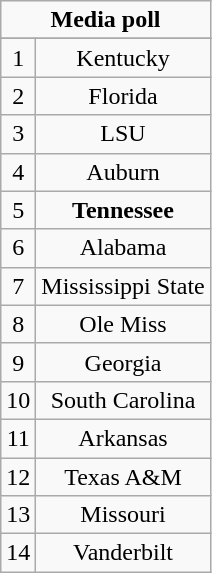<table class="wikitable">
<tr align="center">
<td align="center" Colspan="3"><strong>Media poll</strong></td>
</tr>
<tr align="center">
</tr>
<tr align="center">
<td>1</td>
<td>Kentucky</td>
</tr>
<tr align="center">
<td>2</td>
<td>Florida</td>
</tr>
<tr align="center">
<td>3</td>
<td>LSU</td>
</tr>
<tr align="center">
<td>4</td>
<td>Auburn</td>
</tr>
<tr align="center">
<td>5</td>
<td><strong>Tennessee</strong></td>
</tr>
<tr align="center">
<td>6</td>
<td>Alabama</td>
</tr>
<tr align="center">
<td>7</td>
<td>Mississippi State</td>
</tr>
<tr align="center">
<td>8</td>
<td>Ole Miss</td>
</tr>
<tr align="center">
<td>9</td>
<td>Georgia</td>
</tr>
<tr align="center">
<td>10</td>
<td>South Carolina</td>
</tr>
<tr align="center">
<td>11</td>
<td>Arkansas</td>
</tr>
<tr align="center">
<td>12</td>
<td>Texas A&M</td>
</tr>
<tr align="center">
<td>13</td>
<td>Missouri</td>
</tr>
<tr align="center">
<td>14</td>
<td>Vanderbilt</td>
</tr>
</table>
